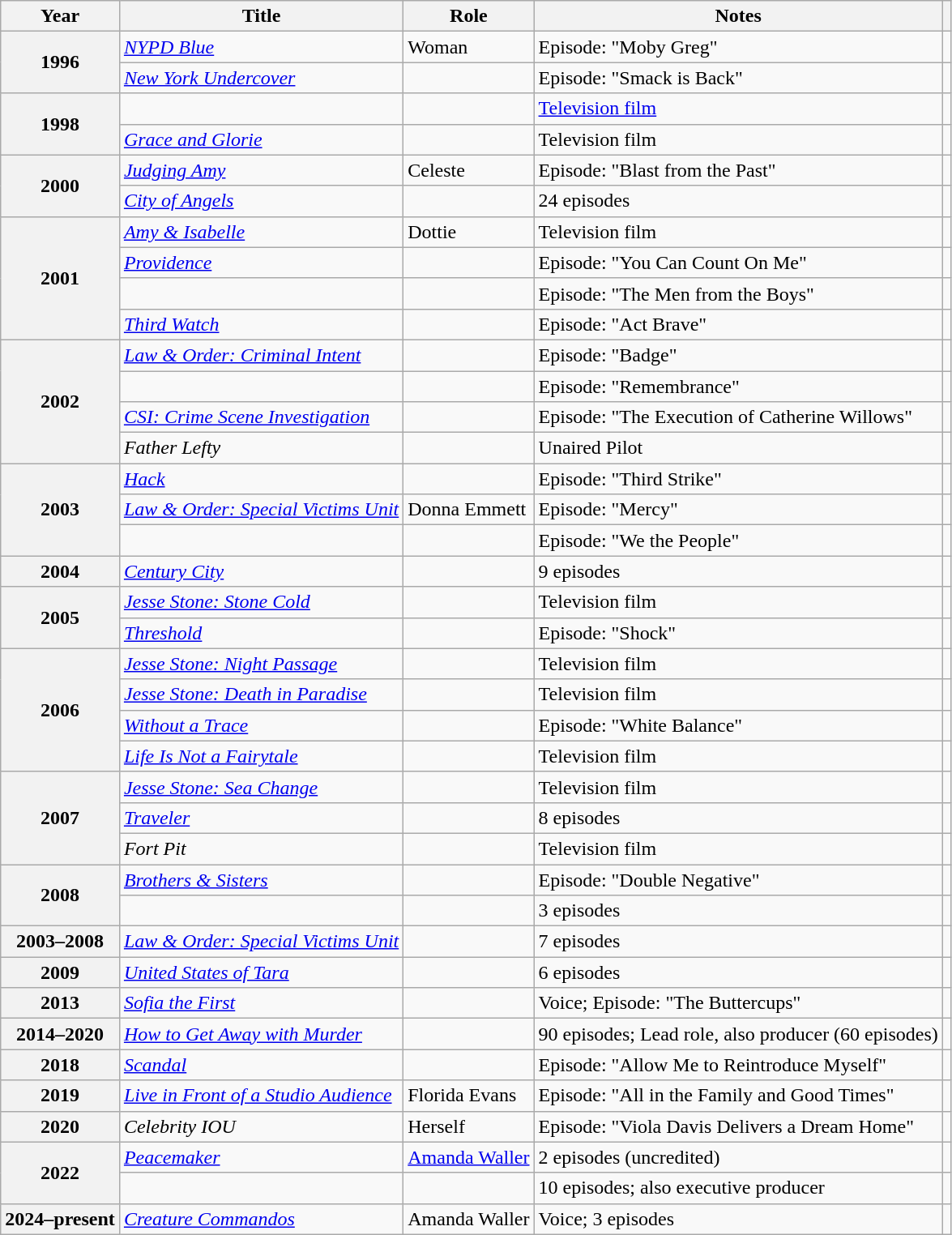<table class="wikitable plainrowheaders sortable" style="margin-right: 0;">
<tr>
<th scope="col">Year</th>
<th scope="col">Title</th>
<th scope="col">Role</th>
<th scope="col" class="unsortable">Notes</th>
<th scope="col" class="unsortable"></th>
</tr>
<tr>
<th scope=row rowspan="2">1996</th>
<td><em><a href='#'>NYPD Blue</a></em></td>
<td>Woman</td>
<td>Episode: "Moby Greg"</td>
<td style="text-align: center;"></td>
</tr>
<tr>
<td><em><a href='#'>New York Undercover</a></em></td>
<td></td>
<td>Episode: "Smack is Back"</td>
<td style="text-align: center;"></td>
</tr>
<tr>
<th scope=row rowspan="2">1998</th>
<td><em></em></td>
<td></td>
<td><a href='#'>Television film</a></td>
<td style="text-align: center;"></td>
</tr>
<tr>
<td><em><a href='#'>Grace and Glorie</a></em></td>
<td></td>
<td>Television film</td>
<td style="text-align: center;"></td>
</tr>
<tr>
<th scope=row rowspan="2">2000</th>
<td><em><a href='#'>Judging Amy</a></em></td>
<td>Celeste</td>
<td>Episode: "Blast from the Past"</td>
<td style="text-align: center;"></td>
</tr>
<tr>
<td><em><a href='#'>City of Angels</a></em></td>
<td></td>
<td>24 episodes</td>
<td style="text-align: center;"></td>
</tr>
<tr>
<th scope=row rowspan="4">2001</th>
<td><em><a href='#'>Amy & Isabelle</a></em></td>
<td>Dottie</td>
<td>Television film</td>
<td style="text-align: center;"></td>
</tr>
<tr>
<td><em><a href='#'>Providence</a></em></td>
<td></td>
<td>Episode: "You Can Count On Me"</td>
<td style="text-align: center;"></td>
</tr>
<tr>
<td><em></em></td>
<td></td>
<td>Episode: "The Men from the Boys"</td>
<td style="text-align: center;"></td>
</tr>
<tr>
<td><em><a href='#'>Third Watch</a></em></td>
<td></td>
<td>Episode: "Act Brave"</td>
<td style="text-align: center;"></td>
</tr>
<tr>
<th scope=row rowspan="4">2002</th>
<td><em><a href='#'>Law & Order: Criminal Intent</a></em></td>
<td></td>
<td>Episode: "Badge"</td>
<td style="text-align: center;"></td>
</tr>
<tr>
<td><em></em></td>
<td></td>
<td>Episode: "Remembrance"</td>
<td style="text-align: center;"></td>
</tr>
<tr>
<td><em><a href='#'>CSI: Crime Scene Investigation</a></em></td>
<td></td>
<td>Episode: "The Execution of Catherine Willows"</td>
<td style="text-align: center;"></td>
</tr>
<tr>
<td><em>Father Lefty</em></td>
<td></td>
<td>Unaired Pilot</td>
<td style="text-align: center;"></td>
</tr>
<tr>
<th scope=row rowspan="3">2003</th>
<td><em><a href='#'>Hack</a></em></td>
<td></td>
<td>Episode: "Third Strike"</td>
<td style="text-align: center;"></td>
</tr>
<tr>
<td><em><a href='#'>Law & Order: Special Victims Unit</a></em></td>
<td>Donna Emmett</td>
<td>Episode: "Mercy"</td>
<td style="text-align: center;"></td>
</tr>
<tr>
<td><em></em></td>
<td></td>
<td>Episode: "We the People"</td>
<td style="text-align: center;"></td>
</tr>
<tr>
<th scope=row>2004</th>
<td><em><a href='#'>Century City</a></em></td>
<td></td>
<td>9 episodes</td>
<td style="text-align: center;"></td>
</tr>
<tr>
<th scope=row rowspan="2">2005</th>
<td><em><a href='#'>Jesse Stone: Stone Cold</a></em></td>
<td></td>
<td>Television film</td>
<td style="text-align: center;"></td>
</tr>
<tr>
<td><em><a href='#'>Threshold</a></em></td>
<td></td>
<td>Episode: "Shock"</td>
<td style="text-align: center;"></td>
</tr>
<tr>
<th scope=row rowspan="4">2006</th>
<td><em><a href='#'>Jesse Stone: Night Passage</a></em></td>
<td></td>
<td>Television film</td>
<td style="text-align: center;"></td>
</tr>
<tr>
<td><em><a href='#'>Jesse Stone: Death in Paradise</a></em></td>
<td></td>
<td>Television film</td>
<td style="text-align: center;"></td>
</tr>
<tr>
<td><em><a href='#'>Without a Trace</a></em></td>
<td></td>
<td>Episode: "White Balance"</td>
<td style="text-align: center;"></td>
</tr>
<tr>
<td><em><a href='#'>Life Is Not a Fairytale</a></em></td>
<td></td>
<td>Television film</td>
<td style="text-align: center;"></td>
</tr>
<tr>
<th scope=row rowspan="3">2007</th>
<td><em><a href='#'>Jesse Stone: Sea Change</a></em></td>
<td></td>
<td>Television film</td>
<td style="text-align: center;"></td>
</tr>
<tr>
<td><em><a href='#'>Traveler</a></em></td>
<td></td>
<td>8 episodes</td>
<td style="text-align: center;"></td>
</tr>
<tr>
<td><em>Fort Pit</em></td>
<td></td>
<td>Television film</td>
<td style="text-align: center;"></td>
</tr>
<tr>
<th scope=row rowspan="2">2008</th>
<td><em><a href='#'>Brothers & Sisters</a></em></td>
<td></td>
<td>Episode: "Double Negative"</td>
<td style="text-align: center;"></td>
</tr>
<tr>
<td><em></em></td>
<td></td>
<td>3 episodes</td>
<td style="text-align: center;"></td>
</tr>
<tr>
<th scope=row>2003–2008</th>
<td><em><a href='#'>Law & Order: Special Victims Unit</a></em></td>
<td></td>
<td>7 episodes</td>
<td style="text-align: center;"></td>
</tr>
<tr>
<th scope=row>2009</th>
<td><em><a href='#'>United States of Tara</a></em></td>
<td></td>
<td>6 episodes</td>
<td style="text-align: center;"></td>
</tr>
<tr>
<th scope=row>2013</th>
<td><em><a href='#'>Sofia the First</a></em></td>
<td></td>
<td>Voice; Episode: "The Buttercups"</td>
<td style="text-align: center;"></td>
</tr>
<tr>
<th scope=row>2014–2020</th>
<td><em><a href='#'>How to Get Away with Murder</a></em></td>
<td></td>
<td>90 episodes; Lead role, also producer (60 episodes)</td>
<td style="text-align: center;"></td>
</tr>
<tr>
<th scope=row>2018</th>
<td><em><a href='#'>Scandal</a></em></td>
<td></td>
<td>Episode: "Allow Me to Reintroduce Myself"</td>
<td style="text-align: center;"></td>
</tr>
<tr>
<th scope=row>2019</th>
<td><em><a href='#'>Live in Front of a Studio Audience</a></em></td>
<td>Florida Evans</td>
<td>Episode: "All in the Family and Good Times"</td>
<td style="text-align: center;"></td>
</tr>
<tr>
<th scope=row>2020</th>
<td><em>Celebrity IOU</em></td>
<td>Herself</td>
<td>Episode: "Viola Davis Delivers a Dream Home"</td>
<td style="text-align: center;"></td>
</tr>
<tr>
<th scope=row rowspan="2">2022</th>
<td><em><a href='#'>Peacemaker</a></em></td>
<td><a href='#'>Amanda Waller</a></td>
<td>2 episodes (uncredited)</td>
<td style="text-align: center;"></td>
</tr>
<tr>
<td><em></em></td>
<td></td>
<td>10 episodes; also executive producer</td>
<td style="text-align: center;"></td>
</tr>
<tr>
<th scope=row>2024–present</th>
<td><em><a href='#'>Creature Commandos</a></em></td>
<td>Amanda Waller</td>
<td>Voice; 3 episodes</td>
<td style="text-align: center;"></td>
</tr>
</table>
